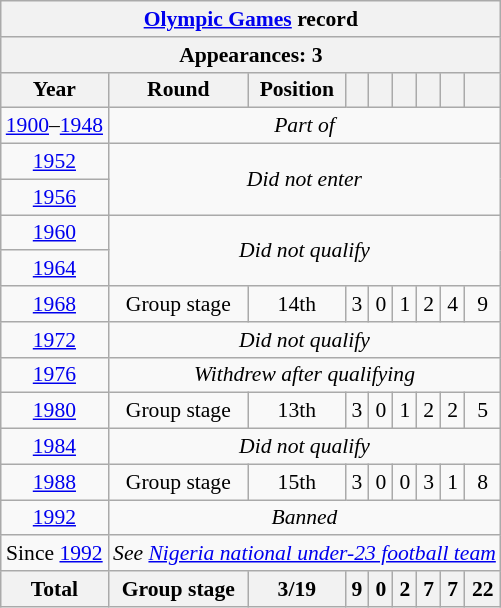<table class="wikitable" style="text-align: center;font-size:90%;">
<tr>
<th colspan=9><a href='#'>Olympic Games</a> record</th>
</tr>
<tr>
<th colspan=9>Appearances: 3</th>
</tr>
<tr>
<th>Year</th>
<th>Round</th>
<th>Position</th>
<th></th>
<th></th>
<th></th>
<th></th>
<th></th>
<th></th>
</tr>
<tr>
<td><a href='#'>1900</a>–<a href='#'>1948</a></td>
<td colspan=8><em>Part of </em></td>
</tr>
<tr>
<td> <a href='#'>1952</a></td>
<td colspan=8 rowspan=2><em>Did not enter</em></td>
</tr>
<tr>
<td> <a href='#'>1956</a></td>
</tr>
<tr>
<td> <a href='#'>1960</a></td>
<td colspan=8 rowspan=2><em>Did not qualify</em></td>
</tr>
<tr>
<td> <a href='#'>1964</a></td>
</tr>
<tr>
<td> <a href='#'>1968</a></td>
<td>Group stage</td>
<td>14th</td>
<td>3</td>
<td>0</td>
<td>1</td>
<td>2</td>
<td>4</td>
<td>9</td>
</tr>
<tr>
<td> <a href='#'>1972</a></td>
<td colspan=8><em>Did not qualify</em></td>
</tr>
<tr>
<td> <a href='#'>1976</a></td>
<td colspan=8><em>Withdrew after qualifying</em></td>
</tr>
<tr>
<td> <a href='#'>1980</a></td>
<td>Group stage</td>
<td>13th</td>
<td>3</td>
<td>0</td>
<td>1</td>
<td>2</td>
<td>2</td>
<td>5</td>
</tr>
<tr>
<td> <a href='#'>1984</a></td>
<td colspan=8><em>Did not qualify</em></td>
</tr>
<tr>
<td> <a href='#'>1988</a></td>
<td>Group stage</td>
<td>15th</td>
<td>3</td>
<td>0</td>
<td>0</td>
<td>3</td>
<td>1</td>
<td>8</td>
</tr>
<tr>
<td> <a href='#'>1992</a></td>
<td colspan=8><em>Banned</em></td>
</tr>
<tr>
<td>Since <a href='#'>1992</a></td>
<td colspan=8><em>See <a href='#'>Nigeria national under-23 football team</a></em></td>
</tr>
<tr>
<th>Total</th>
<th>Group stage</th>
<th>3/19</th>
<th>9</th>
<th>0</th>
<th>2</th>
<th>7</th>
<th>7</th>
<th>22</th>
</tr>
</table>
